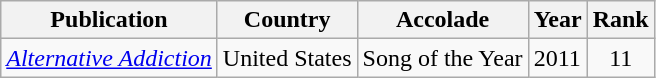<table class="wikitable" border="1">
<tr>
<th>Publication</th>
<th>Country</th>
<th>Accolade</th>
<th>Year</th>
<th>Rank</th>
</tr>
<tr>
<td><em><a href='#'>Alternative Addiction</a></em></td>
<td>United States</td>
<td>Song of the Year</td>
<td>2011</td>
<td align="center">11</td>
</tr>
</table>
